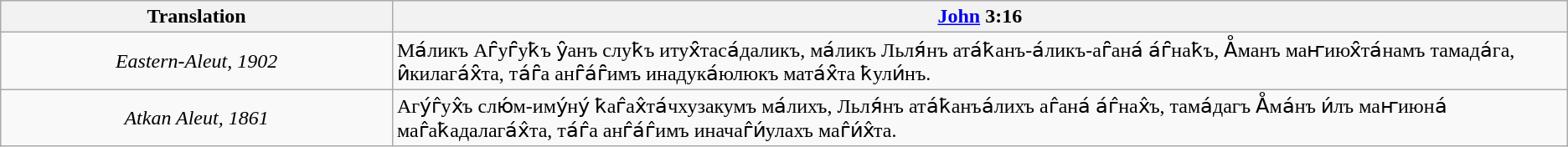<table class="wikitable">
<tr>
<th style="text-align:center; width:25%;">Translation</th>
<th><a href='#'>John</a> 3:16</th>
</tr>
<tr>
<td style="text-align:center;"><em>Eastern-Aleut, 1902</em></td>
<td>Ма́ликъ Аг̑уг̑уҟъ у̑анъ слуҟъ итух̑таса́даликъ, ма́ликъ Льля́нъ ата́ҟанъ-а́ликъ-аг̑ана́ а́г̑наҟъ, А̊манъ маҥиюх̑та́намъ тамада́га, и̑килага́х̑та, та́г̑а анг̑а́г̑имъ инадука́юлюкъ мата́х̑та ҟули́нъ.</td>
</tr>
<tr>
<td style="text-align:center;"><em>Atkan Aleut, 1861</em></td>
<td>Агу́г̂ух̂ъ слю́м-иму́ну́ ҟаг̂ах̂та́чхузакумъ ма́лихъ, Льля́нъ ата́ҟанъа́лихъ аг̂ана́ а́г̂нах̂ъ, тама́дагъ А̊ма́нъ и́лъ маҥиюна́ маг̂аҟадалага́х̂та, та́г̂а анг̂а́г̂имъ иначаг̂и́улахъ маг̂и́х̂та.</td>
</tr>
</table>
